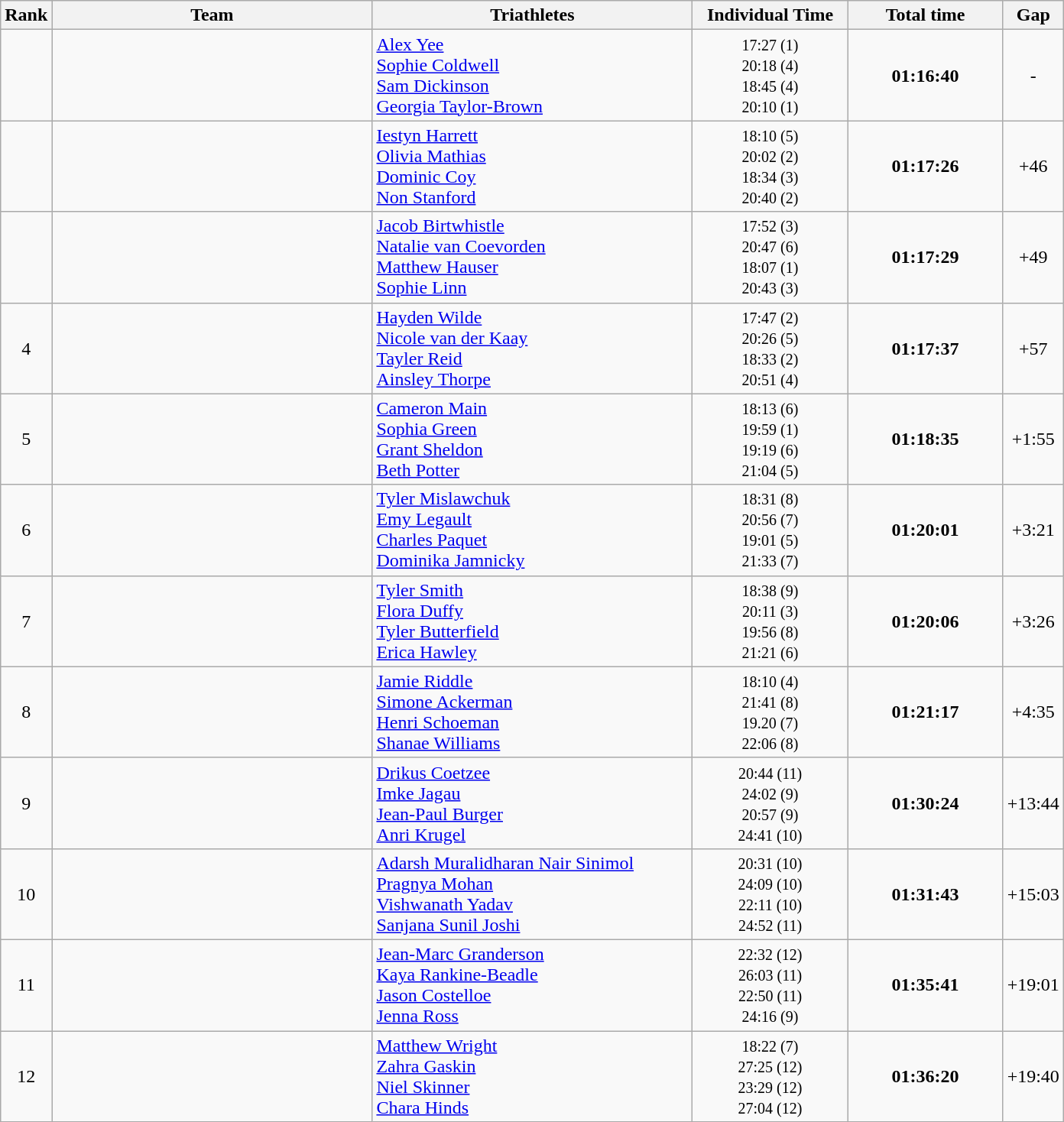<table class="wikitable" style="text-align:center">
<tr>
<th>Rank</th>
<th style="width:17em">Team</th>
<th style="width:17em">Triathletes</th>
<th style="width:8em">Individual Time</th>
<th style="width:8em">Total time</th>
<th>Gap</th>
</tr>
<tr>
<td></td>
<td align="left"><strong></strong></td>
<td align="left"><a href='#'>Alex Yee</a><br><a href='#'>Sophie Coldwell</a><br><a href='#'>Sam Dickinson</a> <br><a href='#'>Georgia Taylor-Brown</a></td>
<td><small>17:27 (1)<br>20:18 (4)<br>18:45 (4)<br>20:10 (1)</small></td>
<td><strong>01:16:40</strong></td>
<td>-</td>
</tr>
<tr>
<td></td>
<td align="left"><strong></strong></td>
<td align="left"><a href='#'>Iestyn Harrett</a><br><a href='#'>Olivia Mathias</a><br><a href='#'>Dominic Coy</a><br><a href='#'>Non Stanford</a></td>
<td><small>18:10 (5)<br>20:02 (2)<br>18:34 (3)<br>20:40 (2)</small></td>
<td><strong>01:17:26</strong></td>
<td>+46</td>
</tr>
<tr>
<td></td>
<td align="left"><strong></strong></td>
<td align="left"><a href='#'>Jacob Birtwhistle</a><br><a href='#'>Natalie van Coevorden</a><br><a href='#'>Matthew Hauser</a><br><a href='#'>Sophie Linn</a></td>
<td><small>17:52 (3)<br>20:47 (6)<br>18:07 (1)<br>20:43 (3)</small></td>
<td><strong>01:17:29</strong></td>
<td>+49</td>
</tr>
<tr>
<td>4</td>
<td align="left"><strong></strong></td>
<td align="left"><a href='#'>Hayden Wilde</a><br><a href='#'>Nicole van der Kaay</a><br><a href='#'>Tayler Reid</a><br><a href='#'>Ainsley Thorpe</a></td>
<td><small>17:47 (2)<br>20:26 (5)<br>18:33 (2)<br>20:51 (4)</small></td>
<td><strong>01:17:37</strong></td>
<td>+57</td>
</tr>
<tr>
<td>5</td>
<td align="left"><strong></strong></td>
<td align="left"><a href='#'>Cameron Main</a><br><a href='#'>Sophia Green</a><br><a href='#'>Grant Sheldon</a><br><a href='#'>Beth Potter</a></td>
<td><small>18:13 (6)<br>19:59 (1)<br>19:19 (6)<br>21:04 (5)</small></td>
<td><strong>01:18:35</strong></td>
<td>+1:55</td>
</tr>
<tr>
<td>6</td>
<td align="left"><strong></strong></td>
<td align="left"><a href='#'>Tyler Mislawchuk</a><br><a href='#'>Emy Legault</a><br><a href='#'>Charles Paquet</a><br><a href='#'>Dominika Jamnicky</a></td>
<td><small>18:31 (8)<br>20:56 (7)<br>19:01 (5)<br>21:33 (7)</small></td>
<td><strong>01:20:01</strong></td>
<td>+3:21</td>
</tr>
<tr>
<td>7</td>
<td align="left"><strong></strong></td>
<td align="left"><a href='#'>Tyler Smith</a><br><a href='#'>Flora Duffy</a><br><a href='#'>Tyler Butterfield</a><br><a href='#'>Erica Hawley</a></td>
<td><small>18:38 (9)<br>20:11 (3)<br>19:56 (8)<br>21:21 (6)</small></td>
<td><strong>01:20:06</strong></td>
<td>+3:26</td>
</tr>
<tr>
<td>8</td>
<td align="left"><strong></strong></td>
<td align="left"><a href='#'>Jamie Riddle</a><br><a href='#'>Simone Ackerman</a><br><a href='#'>Henri Schoeman</a><br><a href='#'>Shanae Williams</a></td>
<td><small>18:10 (4)<br>21:41 (8)<br>19.20 (7)<br>22:06 (8)</small></td>
<td><strong>01:21:17</strong></td>
<td>+4:35</td>
</tr>
<tr>
<td>9</td>
<td align="left"><strong></strong></td>
<td align="left"><a href='#'>Drikus Coetzee</a><br><a href='#'>Imke Jagau</a><br><a href='#'>Jean-Paul Burger</a><br><a href='#'>Anri Krugel</a></td>
<td><small>20:44 (11)<br>24:02 (9)<br>20:57 (9)<br>24:41 (10)</small></td>
<td><strong>01:30:24</strong></td>
<td>+13:44</td>
</tr>
<tr>
<td>10</td>
<td align="left"><strong></strong></td>
<td align="left"><a href='#'>Adarsh Muralidharan Nair Sinimol</a><br><a href='#'>Pragnya Mohan</a><br><a href='#'>Vishwanath Yadav</a><br><a href='#'>Sanjana Sunil Joshi</a></td>
<td><small>20:31 (10)<br>24:09 (10)<br>22:11 (10)<br>24:52 (11)</small></td>
<td><strong>01:31:43</strong></td>
<td>+15:03</td>
</tr>
<tr>
<td>11</td>
<td align="left"><strong></strong></td>
<td align="left"><a href='#'>Jean-Marc Granderson</a><br><a href='#'>Kaya Rankine-Beadle</a><br><a href='#'>Jason Costelloe</a><br><a href='#'>Jenna Ross</a></td>
<td><small>22:32 (12)<br>26:03 (11)<br>22:50 (11)<br>24:16 (9)</small></td>
<td><strong>01:35:41</strong></td>
<td>+19:01</td>
</tr>
<tr>
<td>12</td>
<td align="left"><strong></strong></td>
<td align="left"><a href='#'>Matthew Wright</a><br><a href='#'>Zahra Gaskin</a><br><a href='#'>Niel Skinner</a><br><a href='#'>Chara Hinds</a></td>
<td><small>18:22 (7)<br>27:25 (12)<br>23:29 (12)<br>27:04 (12)</small></td>
<td><strong>01:36:20</strong></td>
<td>+19:40</td>
</tr>
</table>
